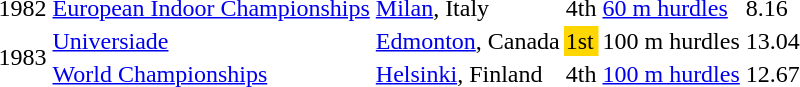<table>
<tr>
<td>1982</td>
<td><a href='#'>European Indoor Championships</a></td>
<td><a href='#'>Milan</a>, Italy</td>
<td>4th</td>
<td><a href='#'>60 m hurdles</a></td>
<td>8.16</td>
</tr>
<tr>
<td rowspan=2>1983</td>
<td><a href='#'>Universiade</a></td>
<td><a href='#'>Edmonton</a>, Canada</td>
<td bgcolor=gold>1st</td>
<td>100 m hurdles</td>
<td>13.04</td>
</tr>
<tr>
<td><a href='#'>World Championships</a></td>
<td><a href='#'>Helsinki</a>, Finland</td>
<td>4th</td>
<td><a href='#'>100 m hurdles</a></td>
<td>12.67 </td>
</tr>
</table>
